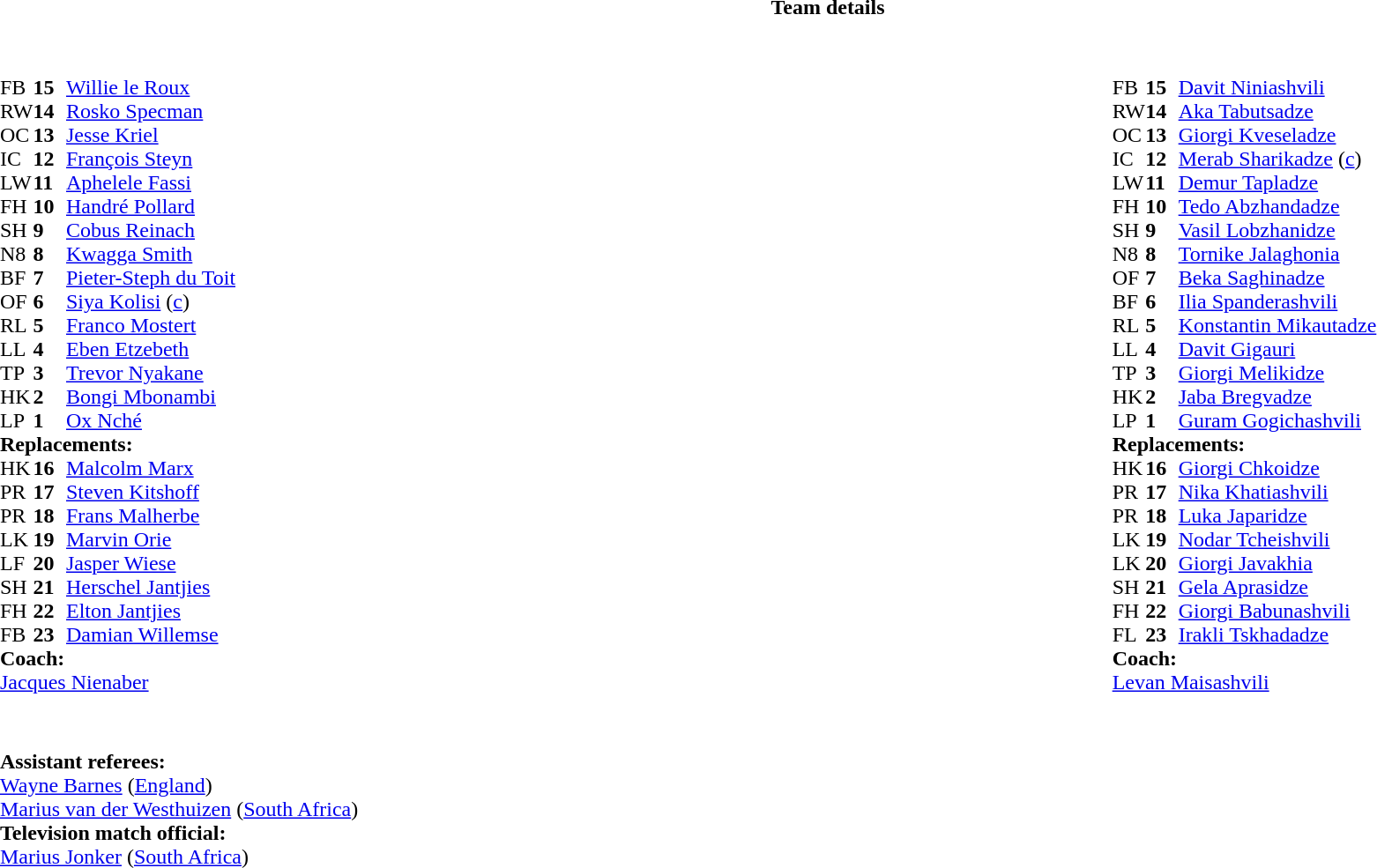<table border="0" style="width:100%;" class="collapsible collapsed">
<tr>
<th>Team details</th>
</tr>
<tr>
<td><br><table style="width:100%">
<tr>
<td style="vertical-align:top;width:50%"><br><table cellspacing="0" cellpadding="0">
<tr>
<th width="25"></th>
<th width="25"></th>
</tr>
<tr>
<td>FB</td>
<td><strong>15</strong></td>
<td><a href='#'>Willie le Roux</a></td>
</tr>
<tr>
<td>RW</td>
<td><strong>14</strong></td>
<td><a href='#'>Rosko Specman</a></td>
</tr>
<tr>
<td>OC</td>
<td><strong>13</strong></td>
<td><a href='#'>Jesse Kriel</a></td>
</tr>
<tr>
<td>IC</td>
<td><strong>12</strong></td>
<td><a href='#'>François Steyn</a></td>
<td></td>
<td></td>
</tr>
<tr>
<td>LW</td>
<td><strong>11</strong></td>
<td><a href='#'>Aphelele Fassi</a></td>
</tr>
<tr>
<td>FH</td>
<td><strong>10</strong></td>
<td><a href='#'>Handré Pollard</a></td>
<td></td>
<td></td>
</tr>
<tr>
<td>SH</td>
<td><strong>9</strong></td>
<td><a href='#'>Cobus Reinach</a></td>
<td></td>
<td></td>
</tr>
<tr>
<td>N8</td>
<td><strong>8</strong></td>
<td><a href='#'>Kwagga Smith</a></td>
<td></td>
<td></td>
</tr>
<tr>
<td>BF</td>
<td><strong>7</strong></td>
<td><a href='#'>Pieter-Steph du Toit</a></td>
</tr>
<tr>
<td>OF</td>
<td><strong>6</strong></td>
<td><a href='#'>Siya Kolisi</a> (<a href='#'>c</a>)</td>
</tr>
<tr>
<td>RL</td>
<td><strong>5</strong></td>
<td><a href='#'>Franco Mostert</a></td>
</tr>
<tr>
<td>LL</td>
<td><strong>4</strong></td>
<td><a href='#'>Eben Etzebeth</a></td>
<td></td>
<td></td>
</tr>
<tr>
<td>TP</td>
<td><strong>3</strong></td>
<td><a href='#'>Trevor Nyakane</a></td>
<td></td>
<td></td>
<td></td>
<td></td>
</tr>
<tr>
<td>HK</td>
<td><strong>2</strong></td>
<td><a href='#'>Bongi Mbonambi</a></td>
<td></td>
<td></td>
</tr>
<tr>
<td>LP</td>
<td><strong>1</strong></td>
<td><a href='#'>Ox Nché</a></td>
<td></td>
<td></td>
</tr>
<tr>
<td colspan=3><strong>Replacements:</strong></td>
</tr>
<tr>
<td>HK</td>
<td><strong>16</strong></td>
<td><a href='#'>Malcolm Marx</a></td>
<td></td>
<td></td>
</tr>
<tr>
<td>PR</td>
<td><strong>17</strong></td>
<td><a href='#'>Steven Kitshoff</a></td>
<td></td>
<td></td>
</tr>
<tr>
<td>PR</td>
<td><strong>18</strong></td>
<td><a href='#'>Frans Malherbe</a></td>
<td></td>
<td></td>
<td></td>
<td></td>
</tr>
<tr>
<td>LK</td>
<td><strong>19</strong></td>
<td><a href='#'>Marvin Orie</a></td>
<td></td>
<td></td>
</tr>
<tr>
<td>LF</td>
<td><strong>20</strong></td>
<td><a href='#'>Jasper Wiese</a></td>
<td></td>
<td></td>
</tr>
<tr>
<td>SH</td>
<td><strong>21</strong></td>
<td><a href='#'>Herschel Jantjies</a></td>
<td></td>
<td></td>
</tr>
<tr>
<td>FH</td>
<td><strong>22</strong></td>
<td><a href='#'>Elton Jantjies</a></td>
<td></td>
<td></td>
</tr>
<tr>
<td>FB</td>
<td><strong>23</strong></td>
<td><a href='#'>Damian Willemse</a></td>
<td></td>
<td></td>
</tr>
<tr>
<td colspan=3><strong>Coach:</strong></td>
</tr>
<tr>
<td colspan="4"> <a href='#'>Jacques Nienaber</a></td>
</tr>
</table>
</td>
<td valign=top></td>
<td style="vertical-align:top;width:50%"><br><table cellspacing="0" cellpadding="0" style="margin:auto">
<tr>
<th width="25"></th>
<th width="25"></th>
</tr>
<tr>
<td>FB</td>
<td><strong>15</strong></td>
<td><a href='#'>Davit Niniashvili</a></td>
</tr>
<tr>
<td>RW</td>
<td><strong>14</strong></td>
<td><a href='#'>Aka Tabutsadze</a></td>
</tr>
<tr>
<td>OC</td>
<td><strong>13</strong></td>
<td><a href='#'>Giorgi Kveseladze</a></td>
</tr>
<tr>
<td>IC</td>
<td><strong>12</strong></td>
<td><a href='#'>Merab Sharikadze</a> (<a href='#'>c</a>)</td>
<td></td>
<td></td>
<td></td>
</tr>
<tr>
<td>LW</td>
<td><strong>11</strong></td>
<td><a href='#'>Demur Tapladze</a></td>
</tr>
<tr>
<td>FH</td>
<td><strong>10</strong></td>
<td><a href='#'>Tedo Abzhandadze</a></td>
<td></td>
<td></td>
<td></td>
</tr>
<tr>
<td>SH</td>
<td><strong>9</strong></td>
<td><a href='#'>Vasil Lobzhanidze</a></td>
<td></td>
<td></td>
</tr>
<tr>
<td>N8</td>
<td><strong>8</strong></td>
<td><a href='#'>Tornike Jalaghonia</a></td>
</tr>
<tr>
<td>OF</td>
<td><strong>7</strong></td>
<td><a href='#'>Beka Saghinadze</a></td>
<td></td>
<td></td>
</tr>
<tr>
<td>BF</td>
<td><strong>6</strong></td>
<td><a href='#'>Ilia Spanderashvili</a></td>
<td></td>
<td></td>
</tr>
<tr>
<td>RL</td>
<td><strong>5</strong></td>
<td><a href='#'>Konstantin Mikautadze</a></td>
<td></td>
<td></td>
</tr>
<tr>
<td>LL</td>
<td><strong>4</strong></td>
<td><a href='#'>Davit Gigauri</a></td>
<td></td>
<td></td>
</tr>
<tr>
<td>TP</td>
<td><strong>3</strong></td>
<td><a href='#'>Giorgi Melikidze</a></td>
<td></td>
<td></td>
</tr>
<tr>
<td>HK</td>
<td><strong>2</strong></td>
<td><a href='#'>Jaba Bregvadze</a></td>
</tr>
<tr>
<td>LP</td>
<td><strong>1</strong></td>
<td><a href='#'>Guram Gogichashvili</a></td>
<td></td>
<td></td>
</tr>
<tr>
<td colspan=3><strong>Replacements:</strong></td>
</tr>
<tr>
<td>HK</td>
<td><strong>16</strong></td>
<td><a href='#'>Giorgi Chkoidze</a></td>
<td></td>
<td></td>
</tr>
<tr>
<td>PR</td>
<td><strong>17</strong></td>
<td><a href='#'>Nika Khatiashvili</a></td>
<td></td>
<td></td>
</tr>
<tr>
<td>PR</td>
<td><strong>18</strong></td>
<td><a href='#'>Luka Japaridze</a></td>
<td></td>
<td></td>
</tr>
<tr>
<td>LK</td>
<td><strong>19</strong></td>
<td><a href='#'>Nodar Tcheishvili</a></td>
<td></td>
<td></td>
</tr>
<tr>
<td>LK</td>
<td><strong>20</strong></td>
<td><a href='#'>Giorgi Javakhia</a></td>
<td></td>
<td></td>
</tr>
<tr>
<td>SH</td>
<td><strong>21</strong></td>
<td><a href='#'>Gela Aprasidze</a></td>
<td></td>
<td></td>
</tr>
<tr>
<td>FH</td>
<td><strong>22</strong></td>
<td><a href='#'>Giorgi Babunashvili</a></td>
<td></td>
<td></td>
</tr>
<tr>
<td>FL</td>
<td><strong>23</strong></td>
<td><a href='#'>Irakli Tskhadadze</a></td>
<td></td>
<td></td>
</tr>
<tr>
<td colspan=3><strong>Coach:</strong></td>
</tr>
<tr>
<td colspan="4"> <a href='#'>Levan Maisashvili</a></td>
</tr>
</table>
</td>
</tr>
</table>
<table style="width:100%">
<tr>
<td><br><br><strong>Assistant referees:</strong>
<br><a href='#'>Wayne Barnes</a> (<a href='#'>England</a>)
<br><a href='#'>Marius van der Westhuizen</a> (<a href='#'>South Africa</a>)
<br><strong>Television match official:</strong>
<br><a href='#'>Marius Jonker</a> (<a href='#'>South Africa</a>)</td>
</tr>
</table>
</td>
</tr>
</table>
